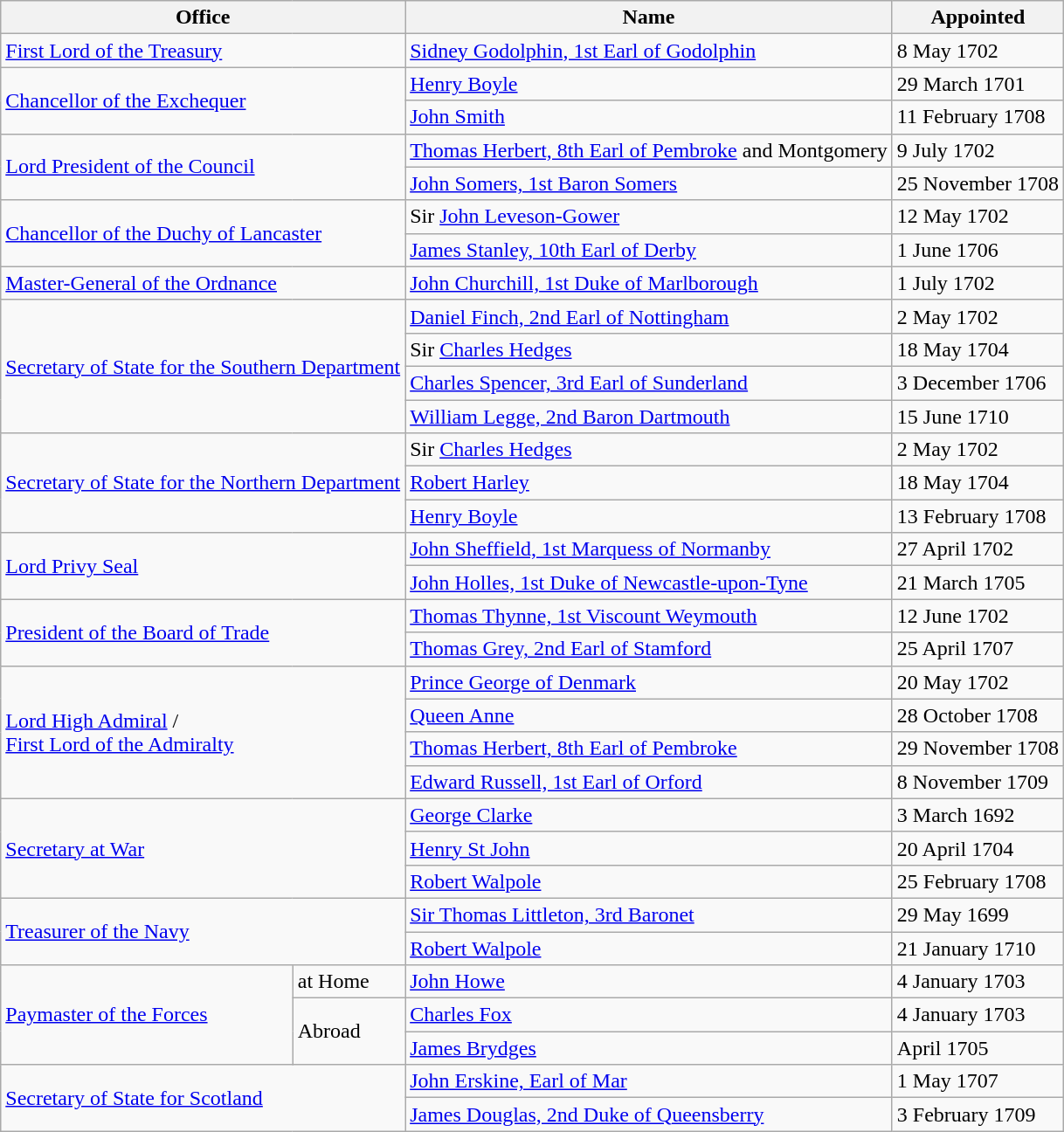<table class="wikitable">
<tr>
<th colspan=2>Office</th>
<th>Name</th>
<th>Appointed</th>
</tr>
<tr>
<td colspan=2><a href='#'>First Lord of the Treasury</a></td>
<td><a href='#'>Sidney Godolphin, 1st Earl of Godolphin</a></td>
<td>8 May 1702</td>
</tr>
<tr>
<td rowspan=2 colspan=2><a href='#'>Chancellor of the Exchequer</a></td>
<td><a href='#'>Henry Boyle</a></td>
<td>29 March 1701</td>
</tr>
<tr>
<td><a href='#'>John Smith</a></td>
<td>11 February 1708</td>
</tr>
<tr>
<td rowspan=2 colspan=2><a href='#'>Lord President of the Council</a></td>
<td><a href='#'>Thomas Herbert, 8th Earl of Pembroke</a> and Montgomery</td>
<td>9 July 1702</td>
</tr>
<tr>
<td><a href='#'>John Somers, 1st Baron Somers</a></td>
<td>25 November 1708</td>
</tr>
<tr>
<td rowspan=2 colspan=2><a href='#'>Chancellor of the Duchy of Lancaster</a></td>
<td>Sir <a href='#'>John Leveson-Gower</a></td>
<td>12 May 1702</td>
</tr>
<tr>
<td><a href='#'>James Stanley, 10th Earl of Derby</a></td>
<td>1 June 1706</td>
</tr>
<tr>
<td colspan=2><a href='#'>Master-General of the Ordnance</a></td>
<td><a href='#'>John Churchill, 1st Duke of Marlborough</a></td>
<td>1 July 1702</td>
</tr>
<tr>
<td rowspan=4 colspan=2><a href='#'>Secretary of State for the Southern Department</a></td>
<td><a href='#'>Daniel Finch, 2nd Earl of Nottingham</a></td>
<td>2 May 1702</td>
</tr>
<tr>
<td>Sir <a href='#'>Charles Hedges</a></td>
<td>18 May 1704</td>
</tr>
<tr>
<td><a href='#'>Charles Spencer, 3rd Earl of Sunderland</a></td>
<td>3 December 1706</td>
</tr>
<tr>
<td><a href='#'>William Legge, 2nd Baron Dartmouth</a></td>
<td>15 June 1710</td>
</tr>
<tr>
<td rowspan=3 colspan=2><a href='#'>Secretary of State for the Northern Department</a></td>
<td>Sir <a href='#'>Charles Hedges</a></td>
<td>2 May 1702</td>
</tr>
<tr>
<td><a href='#'>Robert Harley</a></td>
<td>18 May 1704</td>
</tr>
<tr>
<td><a href='#'>Henry Boyle</a></td>
<td>13 February 1708</td>
</tr>
<tr>
<td rowspan=2 colspan=2><a href='#'>Lord Privy Seal</a></td>
<td><a href='#'>John Sheffield, 1st Marquess of Normanby</a></td>
<td>27 April 1702</td>
</tr>
<tr>
<td><a href='#'>John Holles, 1st Duke of Newcastle-upon-Tyne</a></td>
<td>21 March 1705</td>
</tr>
<tr>
<td rowspan=2 colspan=2><a href='#'>President of the Board of Trade</a></td>
<td><a href='#'>Thomas Thynne, 1st Viscount Weymouth</a></td>
<td>12 June 1702</td>
</tr>
<tr>
<td><a href='#'>Thomas Grey, 2nd Earl of Stamford</a></td>
<td>25 April 1707</td>
</tr>
<tr>
<td rowspan=4 colspan=2><a href='#'>Lord High Admiral</a> /<br><a href='#'>First Lord of the Admiralty</a></td>
<td><a href='#'>Prince George of Denmark</a></td>
<td>20 May 1702</td>
</tr>
<tr>
<td><a href='#'>Queen Anne</a></td>
<td>28 October 1708</td>
</tr>
<tr>
<td><a href='#'>Thomas Herbert, 8th Earl of Pembroke</a></td>
<td>29 November 1708</td>
</tr>
<tr>
<td><a href='#'>Edward Russell, 1st Earl of Orford</a></td>
<td>8 November 1709</td>
</tr>
<tr>
<td rowspan=3 colspan=2><a href='#'>Secretary at War</a></td>
<td><a href='#'>George Clarke</a></td>
<td>3 March 1692</td>
</tr>
<tr>
<td><a href='#'>Henry St John</a></td>
<td>20 April 1704</td>
</tr>
<tr>
<td><a href='#'>Robert Walpole</a></td>
<td>25 February 1708</td>
</tr>
<tr>
<td rowspan=2 colspan=2><a href='#'>Treasurer of the Navy</a></td>
<td><a href='#'>Sir Thomas Littleton, 3rd Baronet</a></td>
<td>29 May 1699</td>
</tr>
<tr>
<td><a href='#'>Robert Walpole</a></td>
<td>21 January 1710</td>
</tr>
<tr>
<td rowspan=3><a href='#'>Paymaster of the Forces</a></td>
<td>at Home</td>
<td><a href='#'>John Howe</a></td>
<td>4 January 1703</td>
</tr>
<tr>
<td rowspan=2>Abroad</td>
<td><a href='#'>Charles Fox</a></td>
<td>4 January 1703</td>
</tr>
<tr>
<td><a href='#'>James Brydges</a></td>
<td>April 1705</td>
</tr>
<tr>
<td rowspan=2 colspan=2><a href='#'>Secretary of State for Scotland</a></td>
<td><a href='#'>John Erskine, Earl of Mar</a></td>
<td>1 May 1707</td>
</tr>
<tr>
<td><a href='#'>James Douglas, 2nd Duke of Queensberry</a></td>
<td>3 February 1709</td>
</tr>
</table>
